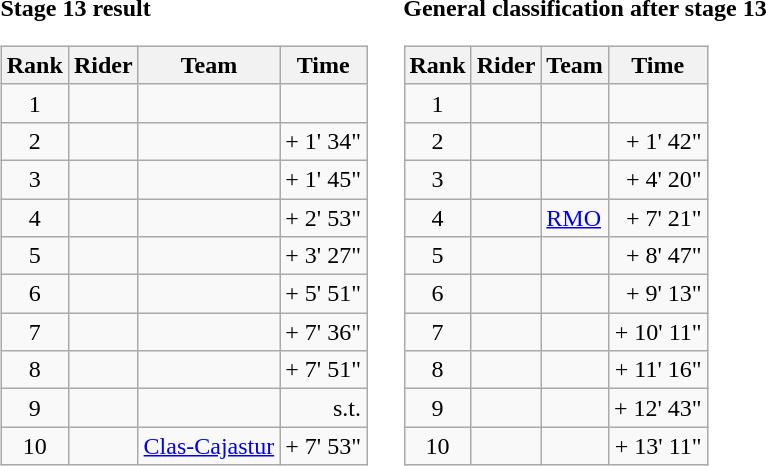<table>
<tr>
<td><strong>Stage 13 result</strong><br><table class="wikitable">
<tr>
<th scope="col">Rank</th>
<th scope="col">Rider</th>
<th scope="col">Team</th>
<th scope="col">Time</th>
</tr>
<tr>
<td style="text-align:center;">1</td>
<td></td>
<td></td>
<td style="text-align:right;"></td>
</tr>
<tr>
<td style="text-align:center;">2</td>
<td></td>
<td></td>
<td style="text-align:right;">+ 1' 34"</td>
</tr>
<tr>
<td style="text-align:center;">3</td>
<td> </td>
<td></td>
<td style="text-align:right;">+ 1' 45"</td>
</tr>
<tr>
<td style="text-align:center;">4</td>
<td></td>
<td></td>
<td style="text-align:right;">+ 2' 53"</td>
</tr>
<tr>
<td style="text-align:center;">5</td>
<td></td>
<td></td>
<td style="text-align:right;">+ 3' 27"</td>
</tr>
<tr>
<td style="text-align:center;">6</td>
<td></td>
<td></td>
<td style="text-align:right;">+ 5' 51"</td>
</tr>
<tr>
<td style="text-align:center;">7</td>
<td></td>
<td></td>
<td style="text-align:right;">+ 7' 36"</td>
</tr>
<tr>
<td style="text-align:center;">8</td>
<td></td>
<td></td>
<td style="text-align:right;">+ 7' 51"</td>
</tr>
<tr>
<td style="text-align:center;">9</td>
<td></td>
<td></td>
<td style="text-align:right;">s.t.</td>
</tr>
<tr>
<td style="text-align:center;">10</td>
<td></td>
<td><a href='#'>Clas-Cajastur</a></td>
<td style="text-align:right;">+ 7' 53"</td>
</tr>
</table>
</td>
<td></td>
<td><strong>General classification after stage 13</strong><br><table class="wikitable">
<tr>
<th scope="col">Rank</th>
<th scope="col">Rider</th>
<th scope="col">Team</th>
<th scope="col">Time</th>
</tr>
<tr>
<td style="text-align:center;">1</td>
<td> </td>
<td></td>
<td style="text-align:right;"></td>
</tr>
<tr>
<td style="text-align:center;">2</td>
<td></td>
<td></td>
<td style="text-align:right;">+ 1' 42"</td>
</tr>
<tr>
<td style="text-align:center;">3</td>
<td></td>
<td></td>
<td style="text-align:right;">+ 4' 20"</td>
</tr>
<tr>
<td style="text-align:center;">4</td>
<td></td>
<td><a href='#'>RMO</a></td>
<td style="text-align:right;">+ 7' 21"</td>
</tr>
<tr>
<td style="text-align:center;">5</td>
<td></td>
<td></td>
<td style="text-align:right;">+ 8' 47"</td>
</tr>
<tr>
<td style="text-align:center;">6</td>
<td></td>
<td></td>
<td style="text-align:right;">+ 9' 13"</td>
</tr>
<tr>
<td style="text-align:center;">7</td>
<td></td>
<td></td>
<td style="text-align:right;">+ 10' 11"</td>
</tr>
<tr>
<td style="text-align:center;">8</td>
<td></td>
<td></td>
<td style="text-align:right;">+ 11' 16"</td>
</tr>
<tr>
<td style="text-align:center;">9</td>
<td></td>
<td></td>
<td style="text-align:right;">+ 12' 43"</td>
</tr>
<tr>
<td style="text-align:center;">10</td>
<td></td>
<td></td>
<td style="text-align:right;">+ 13' 11"</td>
</tr>
</table>
</td>
</tr>
</table>
